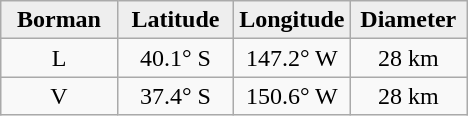<table class="wikitable">
<tr>
<th width="25%" style="background:#eeeeee;">Borman</th>
<th width="25%" style="background:#eeeeee;">Latitude</th>
<th width="25%" style="background:#eeeeee;">Longitude</th>
<th width="25%" style="background:#eeeeee;">Diameter</th>
</tr>
<tr>
<td align="center">L</td>
<td align="center">40.1° S</td>
<td align="center">147.2° W</td>
<td align="center">28 km</td>
</tr>
<tr>
<td align="center">V</td>
<td align="center">37.4° S</td>
<td align="center">150.6° W</td>
<td align="center">28 km</td>
</tr>
</table>
